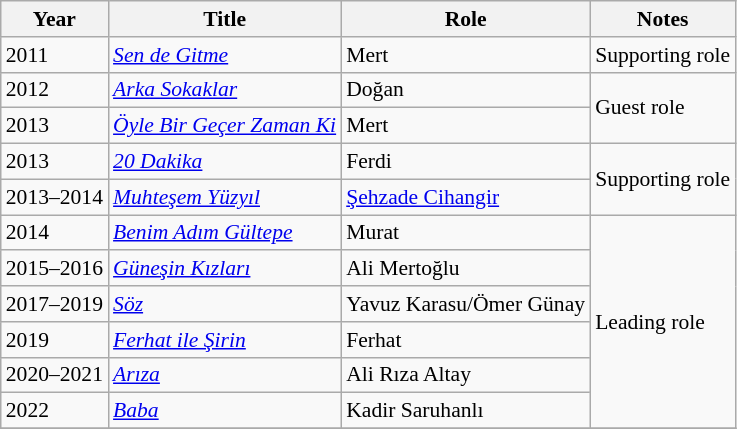<table class="wikitable" style="font-size: 90%;">
<tr>
<th>Year</th>
<th>Title</th>
<th>Role</th>
<th>Notes</th>
</tr>
<tr>
<td>2011</td>
<td><em><a href='#'>Sen de Gitme</a></em></td>
<td>Mert</td>
<td>Supporting role</td>
</tr>
<tr>
<td>2012</td>
<td><em><a href='#'>Arka Sokaklar</a></em></td>
<td>Doğan</td>
<td rowspan="2">Guest role</td>
</tr>
<tr>
<td>2013</td>
<td><em><a href='#'>Öyle Bir Geçer Zaman Ki</a></em></td>
<td>Mert</td>
</tr>
<tr>
<td>2013</td>
<td><em><a href='#'>20 Dakika</a></em></td>
<td>Ferdi</td>
<td rowspan="2">Supporting role</td>
</tr>
<tr>
<td>2013–2014</td>
<td><em><a href='#'>Muhteşem Yüzyıl</a></em></td>
<td><a href='#'>Şehzade Cihangir</a></td>
</tr>
<tr>
<td>2014</td>
<td><em><a href='#'>Benim Adım Gültepe</a></em></td>
<td>Murat</td>
<td rowspan="6">Leading role</td>
</tr>
<tr>
<td>2015–2016</td>
<td><em><a href='#'>Güneşin Kızları</a></em></td>
<td>Ali Mertoğlu</td>
</tr>
<tr>
<td>2017–2019</td>
<td><em><a href='#'>Söz</a></em></td>
<td>Yavuz Karasu/Ömer Günay</td>
</tr>
<tr>
<td>2019</td>
<td><em><a href='#'>Ferhat ile Şirin</a></em></td>
<td>Ferhat</td>
</tr>
<tr>
<td>2020–2021</td>
<td><em><a href='#'>Arıza</a></em></td>
<td>Ali Rıza Altay</td>
</tr>
<tr>
<td>2022</td>
<td><em><a href='#'>Baba</a></em></td>
<td>Kadir Saruhanlı</td>
</tr>
<tr>
</tr>
</table>
